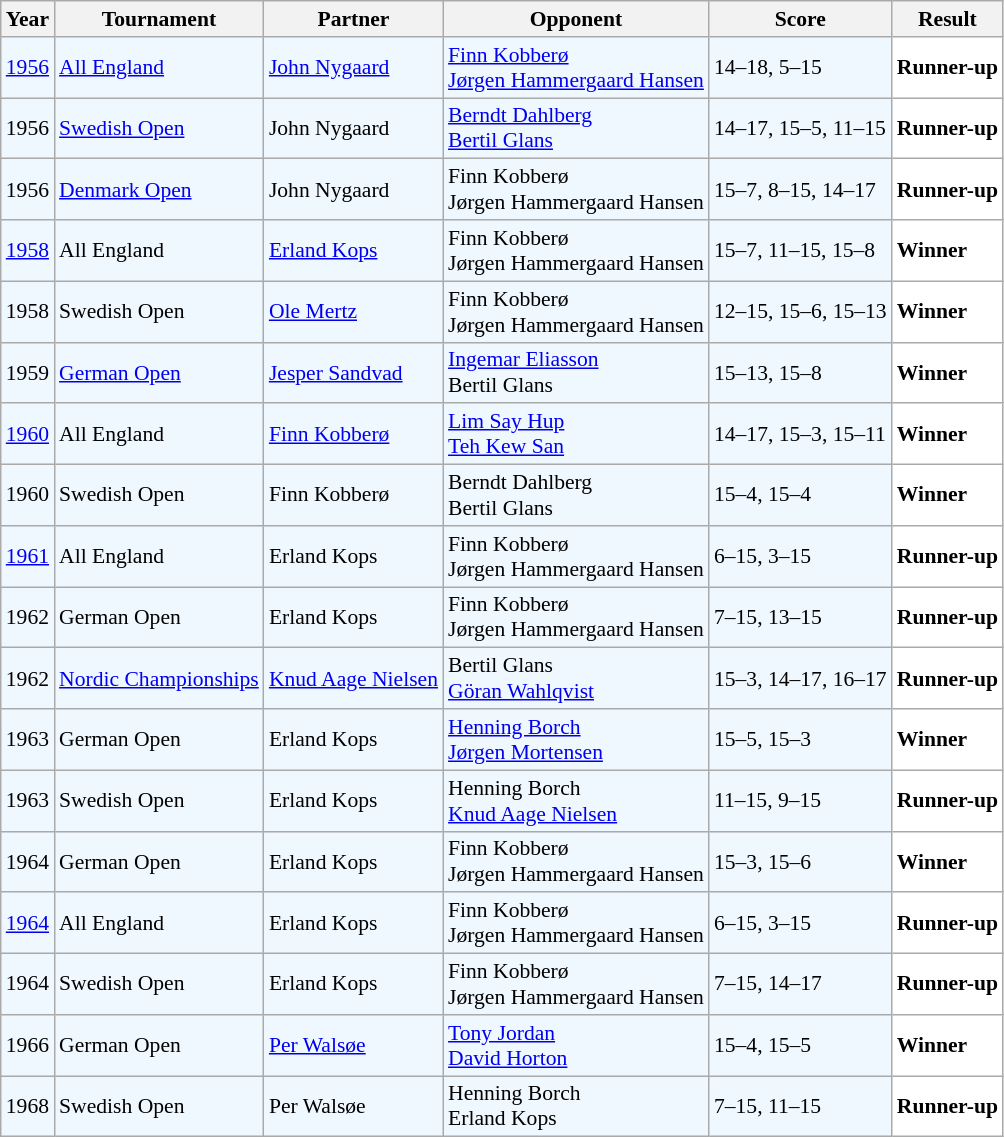<table class="sortable wikitable" style="font-size: 90%;">
<tr>
<th>Year</th>
<th>Tournament</th>
<th>Partner</th>
<th>Opponent</th>
<th>Score</th>
<th>Result</th>
</tr>
<tr style="background:#f0f8ff;">
<td align="center"><a href='#'>1956</a></td>
<td align="left"><a href='#'>All England</a></td>
<td align="left"> <a href='#'>John Nygaard</a></td>
<td align="left"> <a href='#'>Finn Kobberø</a><br> <a href='#'>Jørgen Hammergaard Hansen</a></td>
<td align="left">14–18, 5–15</td>
<td style="text-align:left; background: white"> <strong>Runner-up</strong></td>
</tr>
<tr style="background:#f0f8ff;">
<td align="center">1956</td>
<td align="left"><a href='#'>Swedish Open</a></td>
<td align="left"> John Nygaard</td>
<td align="left"> <a href='#'>Berndt Dahlberg</a><br> <a href='#'>Bertil Glans</a></td>
<td align="left">14–17, 15–5, 11–15</td>
<td style="text-align:left; background: white"> <strong>Runner-up</strong></td>
</tr>
<tr style="background:#f0f8ff;">
<td align="center">1956</td>
<td align="left"><a href='#'>Denmark Open</a></td>
<td align="left"> John Nygaard</td>
<td align="left"> Finn Kobberø<br> Jørgen Hammergaard Hansen</td>
<td align="left">15–7, 8–15, 14–17</td>
<td style="text-align:left; background: white"> <strong>Runner-up</strong></td>
</tr>
<tr style="background:#f0f8ff;">
<td align="center"><a href='#'>1958</a></td>
<td align="left">All England</td>
<td align="left"> <a href='#'>Erland Kops</a></td>
<td align="left"> Finn Kobberø<br> Jørgen Hammergaard Hansen</td>
<td align="left">15–7, 11–15, 15–8</td>
<td style="text-align:left; background:white"> <strong>Winner</strong></td>
</tr>
<tr style="background:#f0f8ff;">
<td align="center">1958</td>
<td align="left">Swedish Open</td>
<td align="left"> <a href='#'>Ole Mertz</a></td>
<td align="left"> Finn Kobberø<br> Jørgen Hammergaard Hansen</td>
<td align="left">12–15, 15–6, 15–13</td>
<td style="text-align:left; background: white"> <strong>Winner</strong></td>
</tr>
<tr style="background:#f0f8ff;">
<td align="center">1959</td>
<td align="left"><a href='#'>German Open</a></td>
<td align="left"> <a href='#'>Jesper Sandvad</a></td>
<td align="left"> <a href='#'>Ingemar Eliasson</a><br> Bertil Glans</td>
<td align="left">15–13, 15–8</td>
<td style="text-align:left; background: white"> <strong>Winner</strong></td>
</tr>
<tr style="background:#f0f8ff;">
<td align="center"><a href='#'>1960</a></td>
<td align="left">All England</td>
<td align="left"> <a href='#'>Finn Kobberø</a></td>
<td align="left"> <a href='#'>Lim Say Hup</a><br> <a href='#'>Teh Kew San</a></td>
<td align="left">14–17, 15–3, 15–11</td>
<td style="text-align:left; background: white"> <strong>Winner</strong></td>
</tr>
<tr style="background:#f0f8ff;">
<td align="center">1960</td>
<td align="left">Swedish Open</td>
<td align="left"> Finn Kobberø</td>
<td align="left"> Berndt Dahlberg<br> Bertil Glans</td>
<td align="left">15–4, 15–4</td>
<td style="text-align:left; background: white"> <strong>Winner</strong></td>
</tr>
<tr style="background:#f0f8ff;">
<td align="center"><a href='#'>1961</a></td>
<td align="left">All England</td>
<td align="left"> Erland Kops</td>
<td align="left"> Finn Kobberø<br> Jørgen Hammergaard Hansen</td>
<td align="left">6–15, 3–15</td>
<td style="text-align:left; background: white"> <strong>Runner-up</strong></td>
</tr>
<tr style="background:#f0f8ff;">
<td align="center">1962</td>
<td align="left">German Open</td>
<td align="left"> Erland Kops</td>
<td align="left"> Finn Kobberø<br> Jørgen Hammergaard Hansen</td>
<td align="left">7–15, 13–15</td>
<td style="text-align:left; background:white"> <strong>Runner-up</strong></td>
</tr>
<tr style="background:#f0f8ff;">
<td align="center">1962</td>
<td align="left"><a href='#'>Nordic Championships</a></td>
<td align="left"> <a href='#'>Knud Aage Nielsen</a></td>
<td align="left"> Bertil Glans<br> <a href='#'>Göran Wahlqvist</a></td>
<td align="left">15–3, 14–17, 16–17</td>
<td style="text-align:left; background:white"> <strong>Runner-up</strong></td>
</tr>
<tr style="background:#f0f8ff;">
<td align="center">1963</td>
<td align="left">German Open</td>
<td align="left"> Erland Kops</td>
<td align="left"> <a href='#'>Henning Borch</a><br> <a href='#'>Jørgen Mortensen</a></td>
<td align="left">15–5, 15–3</td>
<td style="text-align:left; background:white"> <strong>Winner</strong></td>
</tr>
<tr style="background:#f0f8ff;">
<td align="center">1963</td>
<td align="left">Swedish Open</td>
<td align="left"> Erland Kops</td>
<td align="left"> Henning Borch<br> <a href='#'>Knud Aage Nielsen</a></td>
<td align="left">11–15, 9–15</td>
<td style="text-align:left; background: white"> <strong>Runner-up</strong></td>
</tr>
<tr style="background:#f0f8ff;">
<td align="center">1964</td>
<td align="left">German Open</td>
<td align="left"> Erland Kops</td>
<td align="left"> Finn Kobberø<br> Jørgen Hammergaard Hansen</td>
<td align="left">15–3, 15–6</td>
<td style="text-align:left; background:white"> <strong>Winner</strong></td>
</tr>
<tr style="background:#f0f8ff;">
<td align="center"><a href='#'>1964</a></td>
<td align="left">All England</td>
<td align="left"> Erland Kops</td>
<td align="left"> Finn Kobberø<br> Jørgen Hammergaard Hansen</td>
<td align="left">6–15, 3–15</td>
<td style="text-align:left; background:white"> <strong>Runner-up</strong></td>
</tr>
<tr style="background:#f0f8ff;">
<td align="center">1964</td>
<td align="left">Swedish Open</td>
<td align="left"> Erland Kops</td>
<td align="left"> Finn Kobberø<br> Jørgen Hammergaard Hansen</td>
<td align="left">7–15, 14–17</td>
<td style="text-align:left; background: white"> <strong>Runner-up</strong></td>
</tr>
<tr style="background:#f0f8ff;">
<td align="center">1966</td>
<td align="left">German Open</td>
<td align="left"> <a href='#'>Per Walsøe</a></td>
<td align="left"> <a href='#'>Tony Jordan</a><br> <a href='#'>David Horton</a></td>
<td align="left">15–4, 15–5</td>
<td style="text-align:left; background: white"> <strong>Winner</strong></td>
</tr>
<tr style="background:#f0f8ff;">
<td align="center">1968</td>
<td align="left">Swedish Open</td>
<td align="left"> Per Walsøe</td>
<td align="left"> Henning Borch<br> Erland Kops</td>
<td align="left">7–15, 11–15</td>
<td style="text-align:left; background: white"> <strong>Runner-up</strong></td>
</tr>
</table>
